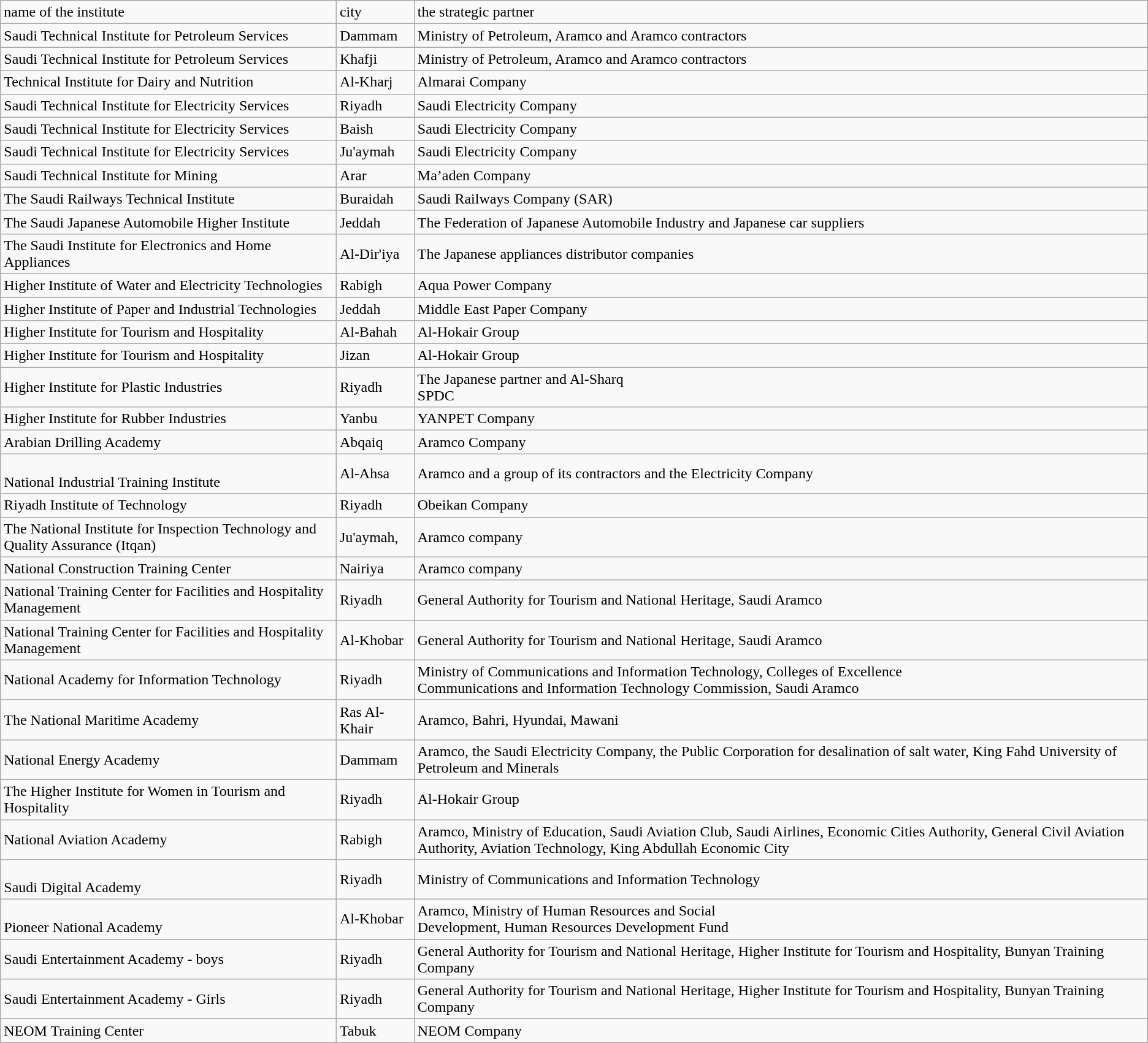<table class="wikitable">
<tr>
<td>name of the institute</td>
<td>city</td>
<td>the strategic partner</td>
</tr>
<tr>
<td>Saudi Technical Institute for Petroleum Services</td>
<td>Dammam</td>
<td>Ministry   of Petroleum, Aramco and Aramco contractors</td>
</tr>
<tr>
<td>Saudi Technical Institute for Petroleum Services</td>
<td>Khafji</td>
<td>Ministry   of Petroleum, Aramco and Aramco contractors</td>
</tr>
<tr>
<td>Technical   Institute for Dairy and Nutrition</td>
<td>Al-Kharj</td>
<td>Almarai Company</td>
</tr>
<tr>
<td>Saudi   Technical Institute for Electricity Services</td>
<td>Riyadh</td>
<td>Saudi Electricity Company</td>
</tr>
<tr>
<td>Saudi   Technical Institute for Electricity Services</td>
<td>Baish</td>
<td>Saudi Electricity Company</td>
</tr>
<tr>
<td>Saudi   Technical Institute for Electricity Services</td>
<td>Ju'aymah</td>
<td>Saudi Electricity Company</td>
</tr>
<tr>
<td>Saudi   Technical Institute for Mining</td>
<td>Arar</td>
<td>Ma’aden Company</td>
</tr>
<tr>
<td>The   Saudi Railways Technical Institute</td>
<td>Buraidah</td>
<td>Saudi Railways Company (SAR)</td>
</tr>
<tr>
<td>The   Saudi Japanese Automobile Higher Institute</td>
<td>Jeddah</td>
<td>The Federation of Japanese Automobile Industry and Japanese car   suppliers</td>
</tr>
<tr>
<td>The   Saudi Institute for Electronics and Home Appliances</td>
<td>Al-Dir'iya</td>
<td>The   Japanese appliances distributor companies</td>
</tr>
<tr>
<td>Higher   Institute of Water and Electricity Technologies</td>
<td>Rabigh</td>
<td>Aqua Power Company</td>
</tr>
<tr>
<td>Higher   Institute of Paper and Industrial Technologies</td>
<td>Jeddah</td>
<td>Middle   East Paper Company</td>
</tr>
<tr>
<td>Higher   Institute for Tourism and Hospitality</td>
<td>Al-Bahah</td>
<td>Al-Hokair   Group</td>
</tr>
<tr>
<td>Higher   Institute for Tourism and Hospitality</td>
<td>Jizan</td>
<td>Al-Hokair   Group</td>
</tr>
<tr>
<td>Higher   Institute for Plastic Industries</td>
<td>Riyadh</td>
<td>The Japanese   partner and Al-Sharq<br>SPDC</td>
</tr>
<tr>
<td>Higher   Institute for Rubber Industries</td>
<td>Yanbu</td>
<td>YANPET   Company</td>
</tr>
<tr>
<td>Arabian   Drilling Academy</td>
<td>Abqaiq</td>
<td>Aramco   Company</td>
</tr>
<tr>
<td><br>National   Industrial Training Institute</td>
<td>Al-Ahsa</td>
<td>Aramco   and a group of its contractors and the Electricity Company</td>
</tr>
<tr>
<td>Riyadh   Institute of Technology</td>
<td>Riyadh</td>
<td>Obeikan   Company</td>
</tr>
<tr>
<td>The   National Institute for Inspection Technology and Quality Assurance (Itqan)</td>
<td>Ju'aymah,</td>
<td>Aramco company</td>
</tr>
<tr>
<td>National   Construction Training Center</td>
<td>Nairiya</td>
<td>Aramco company</td>
</tr>
<tr>
<td>National   Training Center for Facilities and Hospitality Management</td>
<td>Riyadh</td>
<td>General   Authority for Tourism and National Heritage, Saudi Aramco</td>
</tr>
<tr>
<td>National Training Center for Facilities and Hospitality   Management</td>
<td>Al-Khobar</td>
<td>General Authority for Tourism and National Heritage, Saudi   Aramco</td>
</tr>
<tr>
<td>National   Academy for Information Technology</td>
<td>Riyadh</td>
<td>Ministry   of Communications and Information Technology, Colleges of Excellence<br>Communications   and Information Technology Commission, Saudi Aramco</td>
</tr>
<tr>
<td>The   National Maritime Academy</td>
<td>Ras Al-Khair</td>
<td>Aramco,   Bahri, Hyundai, Mawani</td>
</tr>
<tr>
<td>National   Energy Academy</td>
<td>Dammam</td>
<td>Aramco,   the Saudi Electricity Company, the Public Corporation for desalination of   salt water, King Fahd University of Petroleum and Minerals</td>
</tr>
<tr>
<td>The   Higher Institute for Women in Tourism and Hospitality</td>
<td>Riyadh</td>
<td>Al-Hokair   Group</td>
</tr>
<tr>
<td>National   Aviation Academy</td>
<td>Rabigh</td>
<td>Aramco,   Ministry of Education, Saudi Aviation Club, Saudi Airlines, Economic Cities   Authority, General Civil Aviation Authority, Aviation Technology, King   Abdullah Economic City</td>
</tr>
<tr>
<td><br>Saudi   Digital Academy</td>
<td>Riyadh</td>
<td>Ministry of Communications and Information Technology</td>
</tr>
<tr>
<td><br>Pioneer National Academy</td>
<td>Al-Khobar</td>
<td>Aramco,   Ministry of Human Resources and Social<br>Development,   Human Resources Development Fund</td>
</tr>
<tr>
<td>Saudi   Entertainment Academy - boys</td>
<td>Riyadh</td>
<td>General Authority for Tourism and National Heritage, Higher   Institute for Tourism and Hospitality, Bunyan Training Company</td>
</tr>
<tr>
<td>Saudi Entertainment Academy - Girls</td>
<td>Riyadh</td>
<td>General Authority for Tourism and National Heritage, Higher   Institute for Tourism and Hospitality, Bunyan Training Company</td>
</tr>
<tr>
<td>NEOM   Training Center</td>
<td>Tabuk</td>
<td>NEOM Company</td>
</tr>
</table>
